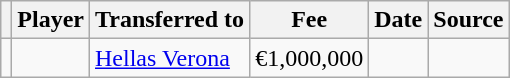<table class="wikitable plainrowheaders sortable">
<tr>
<th></th>
<th scope="col">Player</th>
<th>Transferred to</th>
<th style="width: 65px;">Fee</th>
<th scope="col">Date</th>
<th scope="col">Source</th>
</tr>
<tr>
<td align="center"></td>
<td></td>
<td> <a href='#'>Hellas Verona</a></td>
<td>€1,000,000</td>
<td></td>
<td></td>
</tr>
</table>
